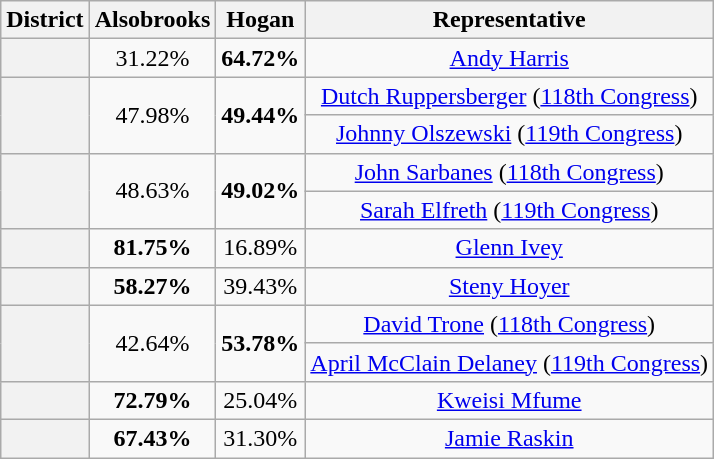<table class="wikitable sortable">
<tr>
<th>District</th>
<th>Alsobrooks</th>
<th>Hogan</th>
<th>Representative</th>
</tr>
<tr align=center>
<th></th>
<td>31.22%</td>
<td><strong>64.72%</strong></td>
<td><a href='#'>Andy Harris</a></td>
</tr>
<tr align=center>
<th rowspan=2 ></th>
<td rowspan=2>47.98%</td>
<td rowspan=2><strong>49.44%</strong></td>
<td><a href='#'>Dutch Ruppersberger</a> (<a href='#'>118th Congress</a>)</td>
</tr>
<tr align=center>
<td><a href='#'>Johnny Olszewski</a> (<a href='#'>119th Congress</a>)</td>
</tr>
<tr align=center>
<th rowspan=2 ></th>
<td rowspan=2>48.63%</td>
<td rowspan=2><strong>49.02%</strong></td>
<td><a href='#'>John Sarbanes</a> (<a href='#'>118th Congress</a>)</td>
</tr>
<tr align=center>
<td><a href='#'>Sarah Elfreth</a> (<a href='#'>119th Congress</a>)</td>
</tr>
<tr align=center>
<th></th>
<td><strong>81.75%</strong></td>
<td>16.89%</td>
<td><a href='#'>Glenn Ivey</a></td>
</tr>
<tr align=center>
<th></th>
<td><strong>58.27%</strong></td>
<td>39.43%</td>
<td><a href='#'>Steny Hoyer</a></td>
</tr>
<tr align=center>
<th rowspan=2 ></th>
<td rowspan=2>42.64%</td>
<td rowspan=2><strong>53.78%</strong></td>
<td><a href='#'>David Trone</a> (<a href='#'>118th Congress</a>)</td>
</tr>
<tr align=center>
<td><a href='#'>April McClain Delaney</a> (<a href='#'>119th Congress</a>)</td>
</tr>
<tr align=center>
<th></th>
<td><strong>72.79%</strong></td>
<td>25.04%</td>
<td><a href='#'>Kweisi Mfume</a></td>
</tr>
<tr align=center>
<th></th>
<td><strong>67.43%</strong></td>
<td>31.30%</td>
<td><a href='#'>Jamie Raskin</a></td>
</tr>
</table>
